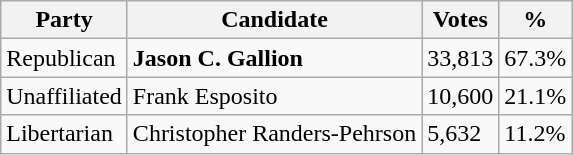<table class="wikitable">
<tr>
<th>Party</th>
<th>Candidate</th>
<th>Votes</th>
<th>%</th>
</tr>
<tr>
<td>Republican</td>
<td><strong>Jason C. Gallion</strong></td>
<td>33,813</td>
<td>67.3%</td>
</tr>
<tr>
<td>Unaffiliated</td>
<td>Frank Esposito</td>
<td>10,600</td>
<td>21.1%</td>
</tr>
<tr>
<td>Libertarian</td>
<td>Christopher Randers-Pehrson</td>
<td>5,632</td>
<td>11.2%</td>
</tr>
</table>
